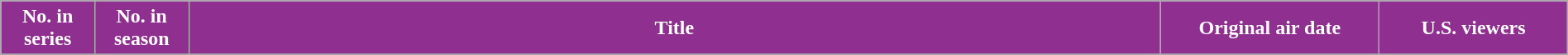<table class="wikitable plainrowheaders" style="width:100%;">
<tr>
<th scope="col" style="background-color: #8F2F8F; color:white; width:6%;">No. in<br>series</th>
<th scope="col" style="background-color: #8F2F8F; color:white; width:6%;">No. in<br>season</th>
<th scope="col" style="background-color: #8F2F8F; color:white; width:62%;">Title</th>
<th scope="col" style="background-color: #8F2F8F; color:white; width:14%;">Original air date</th>
<th scope="col" style="background-color: #8F2F8F; color:white; width:12%;">U.S. viewers</th>
</tr>
<tr>
</tr>
</table>
